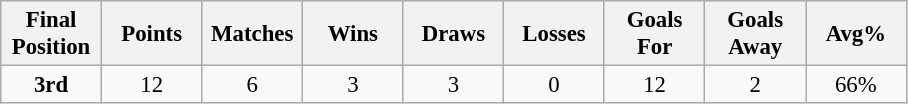<table class="wikitable" style="font-size: 95%; text-align: center;">
<tr>
<th width=60>Final Position</th>
<th width=60>Points</th>
<th width=60>Matches</th>
<th width=60>Wins</th>
<th width=60>Draws</th>
<th width=60>Losses</th>
<th width=60>Goals For</th>
<th width=60>Goals Away</th>
<th width=60>Avg%</th>
</tr>
<tr>
<td><strong>3rd</strong></td>
<td>12</td>
<td>6</td>
<td>3</td>
<td>3</td>
<td>0</td>
<td>12</td>
<td>2</td>
<td>66%</td>
</tr>
</table>
